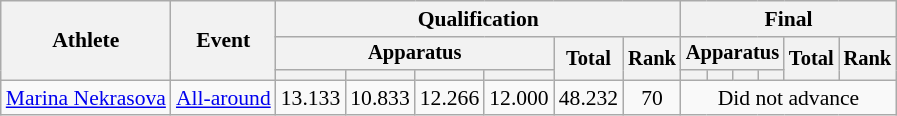<table class="wikitable" style="font-size:90%">
<tr>
<th rowspan=3>Athlete</th>
<th rowspan=3>Event</th>
<th colspan=6>Qualification</th>
<th colspan=6>Final</th>
</tr>
<tr style="font-size:95%">
<th colspan=4>Apparatus</th>
<th rowspan=2>Total</th>
<th rowspan=2>Rank</th>
<th colspan=4>Apparatus</th>
<th rowspan=2>Total</th>
<th rowspan=2>Rank</th>
</tr>
<tr style="font-size:95%">
<th></th>
<th></th>
<th></th>
<th></th>
<th></th>
<th></th>
<th></th>
<th></th>
</tr>
<tr align=center>
<td align=left><a href='#'>Marina Nekrasova</a></td>
<td align=left><a href='#'>All-around</a></td>
<td>13.133</td>
<td>10.833</td>
<td>12.266</td>
<td>12.000</td>
<td>48.232</td>
<td>70</td>
<td colspan=6>Did not advance</td>
</tr>
</table>
